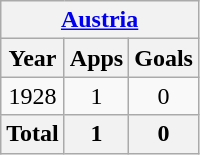<table class="wikitable" style="text-align:center">
<tr>
<th colspan=3><a href='#'>Austria</a></th>
</tr>
<tr>
<th>Year</th>
<th>Apps</th>
<th>Goals</th>
</tr>
<tr>
<td>1928</td>
<td>1</td>
<td>0</td>
</tr>
<tr>
<th>Total</th>
<th>1</th>
<th>0</th>
</tr>
</table>
